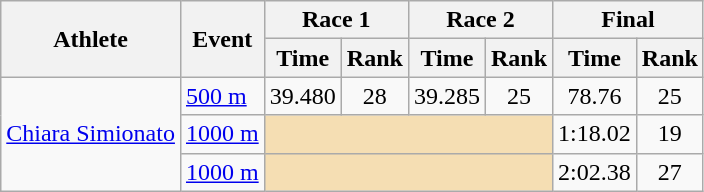<table class="wikitable">
<tr>
<th rowspan="2">Athlete</th>
<th rowspan="2">Event</th>
<th colspan="2">Race 1</th>
<th colspan="2">Race 2</th>
<th colspan="2">Final</th>
</tr>
<tr>
<th>Time</th>
<th>Rank</th>
<th>Time</th>
<th>Rank</th>
<th>Time</th>
<th>Rank</th>
</tr>
<tr>
<td rowspan=3><a href='#'>Chiara Simionato</a></td>
<td><a href='#'>500 m</a></td>
<td align=center>39.480</td>
<td align=center>28</td>
<td align=center>39.285</td>
<td align=center>25</td>
<td align=center>78.76</td>
<td align=center>25</td>
</tr>
<tr>
<td><a href='#'>1000 m</a></td>
<td colspan=4 bgcolor="wheat"></td>
<td align=center>1:18.02</td>
<td align=center>19</td>
</tr>
<tr>
<td><a href='#'>1000 m</a></td>
<td colspan=4 bgcolor="wheat"></td>
<td align=center>2:02.38</td>
<td align=center>27</td>
</tr>
</table>
